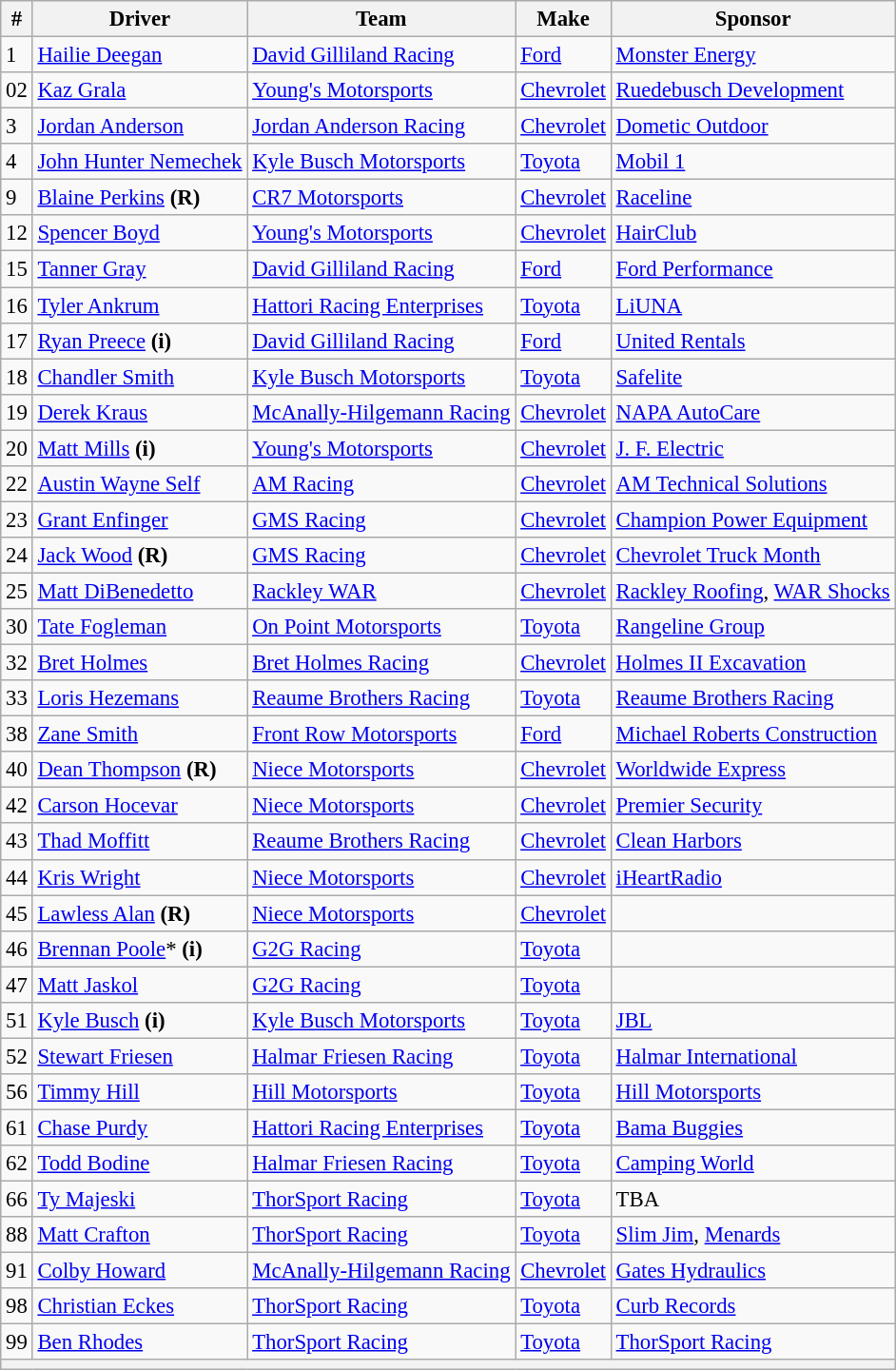<table class="wikitable" style="font-size:95%">
<tr>
<th>#</th>
<th>Driver</th>
<th>Team</th>
<th>Make</th>
<th>Sponsor</th>
</tr>
<tr>
<td>1</td>
<td><a href='#'>Hailie Deegan</a></td>
<td><a href='#'>David Gilliland Racing</a></td>
<td><a href='#'>Ford</a></td>
<td><a href='#'>Monster Energy</a></td>
</tr>
<tr>
<td>02</td>
<td><a href='#'>Kaz Grala</a></td>
<td><a href='#'>Young's Motorsports</a></td>
<td><a href='#'>Chevrolet</a></td>
<td><a href='#'>Ruedebusch Development</a></td>
</tr>
<tr>
<td>3</td>
<td><a href='#'>Jordan Anderson</a></td>
<td><a href='#'>Jordan Anderson Racing</a></td>
<td><a href='#'>Chevrolet</a></td>
<td><a href='#'>Dometic Outdoor</a></td>
</tr>
<tr>
<td>4</td>
<td><a href='#'>John Hunter Nemechek</a></td>
<td><a href='#'>Kyle Busch Motorsports</a></td>
<td><a href='#'>Toyota</a></td>
<td><a href='#'>Mobil 1</a></td>
</tr>
<tr>
<td>9</td>
<td><a href='#'>Blaine Perkins</a> <strong>(R)</strong></td>
<td><a href='#'>CR7 Motorsports</a></td>
<td><a href='#'>Chevrolet</a></td>
<td><a href='#'>Raceline</a></td>
</tr>
<tr>
<td>12</td>
<td><a href='#'>Spencer Boyd</a></td>
<td><a href='#'>Young's Motorsports</a></td>
<td><a href='#'>Chevrolet</a></td>
<td><a href='#'>HairClub</a></td>
</tr>
<tr>
<td>15</td>
<td><a href='#'>Tanner Gray</a></td>
<td><a href='#'>David Gilliland Racing</a></td>
<td><a href='#'>Ford</a></td>
<td><a href='#'>Ford Performance</a></td>
</tr>
<tr>
<td>16</td>
<td><a href='#'>Tyler Ankrum</a></td>
<td><a href='#'>Hattori Racing Enterprises</a></td>
<td><a href='#'>Toyota</a></td>
<td><a href='#'>LiUNA</a></td>
</tr>
<tr>
<td>17</td>
<td><a href='#'>Ryan Preece</a> <strong>(i)</strong></td>
<td><a href='#'>David Gilliland Racing</a></td>
<td><a href='#'>Ford</a></td>
<td><a href='#'>United Rentals</a></td>
</tr>
<tr>
<td>18</td>
<td><a href='#'>Chandler Smith</a></td>
<td><a href='#'>Kyle Busch Motorsports</a></td>
<td><a href='#'>Toyota</a></td>
<td><a href='#'>Safelite</a></td>
</tr>
<tr>
<td>19</td>
<td><a href='#'>Derek Kraus</a></td>
<td><a href='#'>McAnally-Hilgemann Racing</a></td>
<td><a href='#'>Chevrolet</a></td>
<td><a href='#'>NAPA AutoCare</a></td>
</tr>
<tr>
<td>20</td>
<td><a href='#'>Matt Mills</a> <strong>(i)</strong></td>
<td><a href='#'>Young's Motorsports</a></td>
<td><a href='#'>Chevrolet</a></td>
<td><a href='#'>J. F. Electric</a></td>
</tr>
<tr>
<td>22</td>
<td><a href='#'>Austin Wayne Self</a></td>
<td><a href='#'>AM Racing</a></td>
<td><a href='#'>Chevrolet</a></td>
<td><a href='#'>AM Technical Solutions</a></td>
</tr>
<tr>
<td>23</td>
<td><a href='#'>Grant Enfinger</a></td>
<td><a href='#'>GMS Racing</a></td>
<td><a href='#'>Chevrolet</a></td>
<td><a href='#'>Champion Power Equipment</a></td>
</tr>
<tr>
<td>24</td>
<td><a href='#'>Jack Wood</a> <strong>(R)</strong></td>
<td><a href='#'>GMS Racing</a></td>
<td><a href='#'>Chevrolet</a></td>
<td><a href='#'>Chevrolet Truck Month</a></td>
</tr>
<tr>
<td>25</td>
<td><a href='#'>Matt DiBenedetto</a></td>
<td><a href='#'>Rackley WAR</a></td>
<td><a href='#'>Chevrolet</a></td>
<td><a href='#'>Rackley Roofing</a>, <a href='#'>WAR Shocks</a></td>
</tr>
<tr>
<td>30</td>
<td><a href='#'>Tate Fogleman</a></td>
<td><a href='#'>On Point Motorsports</a></td>
<td><a href='#'>Toyota</a></td>
<td><a href='#'>Rangeline Group</a></td>
</tr>
<tr>
<td>32</td>
<td><a href='#'>Bret Holmes</a></td>
<td><a href='#'>Bret Holmes Racing</a></td>
<td><a href='#'>Chevrolet</a></td>
<td><a href='#'>Holmes II Excavation</a></td>
</tr>
<tr>
<td>33</td>
<td><a href='#'>Loris Hezemans</a></td>
<td><a href='#'>Reaume Brothers Racing</a></td>
<td><a href='#'>Toyota</a></td>
<td><a href='#'>Reaume Brothers Racing</a></td>
</tr>
<tr>
<td>38</td>
<td><a href='#'>Zane Smith</a></td>
<td><a href='#'>Front Row Motorsports</a></td>
<td><a href='#'>Ford</a></td>
<td><a href='#'>Michael Roberts Construction</a></td>
</tr>
<tr>
<td>40</td>
<td><a href='#'>Dean Thompson</a> <strong>(R)</strong></td>
<td><a href='#'>Niece Motorsports</a></td>
<td><a href='#'>Chevrolet</a></td>
<td><a href='#'>Worldwide Express</a></td>
</tr>
<tr>
<td>42</td>
<td><a href='#'>Carson Hocevar</a></td>
<td><a href='#'>Niece Motorsports</a></td>
<td><a href='#'>Chevrolet</a></td>
<td><a href='#'>Premier Security</a></td>
</tr>
<tr>
<td>43</td>
<td><a href='#'>Thad Moffitt</a></td>
<td><a href='#'>Reaume Brothers Racing</a></td>
<td><a href='#'>Chevrolet</a></td>
<td><a href='#'>Clean Harbors</a></td>
</tr>
<tr>
<td>44</td>
<td><a href='#'>Kris Wright</a></td>
<td><a href='#'>Niece Motorsports</a></td>
<td><a href='#'>Chevrolet</a></td>
<td><a href='#'>iHeartRadio</a></td>
</tr>
<tr>
<td>45</td>
<td><a href='#'>Lawless Alan</a> <strong>(R)</strong></td>
<td><a href='#'>Niece Motorsports</a></td>
<td><a href='#'>Chevrolet</a></td>
<td></td>
</tr>
<tr>
<td>46</td>
<td><a href='#'>Brennan Poole</a>* <strong>(i)</strong></td>
<td><a href='#'>G2G Racing</a></td>
<td><a href='#'>Toyota</a></td>
<td></td>
</tr>
<tr>
<td>47</td>
<td><a href='#'>Matt Jaskol</a></td>
<td><a href='#'>G2G Racing</a></td>
<td><a href='#'>Toyota</a></td>
<td></td>
</tr>
<tr>
<td>51</td>
<td><a href='#'>Kyle Busch</a> <strong>(i)</strong></td>
<td><a href='#'>Kyle Busch Motorsports</a></td>
<td><a href='#'>Toyota</a></td>
<td><a href='#'>JBL</a></td>
</tr>
<tr>
<td>52</td>
<td><a href='#'>Stewart Friesen</a></td>
<td><a href='#'>Halmar Friesen Racing</a></td>
<td><a href='#'>Toyota</a></td>
<td><a href='#'>Halmar International</a></td>
</tr>
<tr>
<td>56</td>
<td><a href='#'>Timmy Hill</a></td>
<td><a href='#'>Hill Motorsports</a></td>
<td><a href='#'>Toyota</a></td>
<td><a href='#'>Hill Motorsports</a></td>
</tr>
<tr>
<td>61</td>
<td><a href='#'>Chase Purdy</a></td>
<td><a href='#'>Hattori Racing Enterprises</a></td>
<td><a href='#'>Toyota</a></td>
<td><a href='#'>Bama Buggies</a></td>
</tr>
<tr>
<td>62</td>
<td><a href='#'>Todd Bodine</a></td>
<td><a href='#'>Halmar Friesen Racing</a></td>
<td><a href='#'>Toyota</a></td>
<td><a href='#'>Camping World</a></td>
</tr>
<tr>
<td>66</td>
<td><a href='#'>Ty Majeski</a></td>
<td><a href='#'>ThorSport Racing</a></td>
<td><a href='#'>Toyota</a></td>
<td>TBA</td>
</tr>
<tr>
<td>88</td>
<td><a href='#'>Matt Crafton</a></td>
<td><a href='#'>ThorSport Racing</a></td>
<td><a href='#'>Toyota</a></td>
<td><a href='#'>Slim Jim</a>, <a href='#'>Menards</a></td>
</tr>
<tr>
<td>91</td>
<td><a href='#'>Colby Howard</a></td>
<td><a href='#'>McAnally-Hilgemann Racing</a></td>
<td><a href='#'>Chevrolet</a></td>
<td><a href='#'>Gates Hydraulics</a></td>
</tr>
<tr>
<td>98</td>
<td><a href='#'>Christian Eckes</a></td>
<td><a href='#'>ThorSport Racing</a></td>
<td><a href='#'>Toyota</a></td>
<td><a href='#'>Curb Records</a></td>
</tr>
<tr>
<td>99</td>
<td><a href='#'>Ben Rhodes</a></td>
<td><a href='#'>ThorSport Racing</a></td>
<td><a href='#'>Toyota</a></td>
<td><a href='#'>ThorSport Racing</a></td>
</tr>
<tr>
<th colspan="5"></th>
</tr>
</table>
